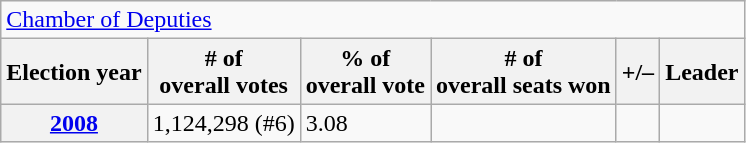<table class=wikitable>
<tr>
<td colspan=8><a href='#'>Chamber of Deputies</a></td>
</tr>
<tr>
<th>Election year</th>
<th># of<br>overall votes</th>
<th>% of<br>overall vote</th>
<th># of<br>overall seats won</th>
<th>+/–</th>
<th>Leader</th>
</tr>
<tr>
<th><a href='#'>2008</a></th>
<td>1,124,298 (#6)</td>
<td>3.08</td>
<td></td>
<td></td>
<td></td>
</tr>
</table>
